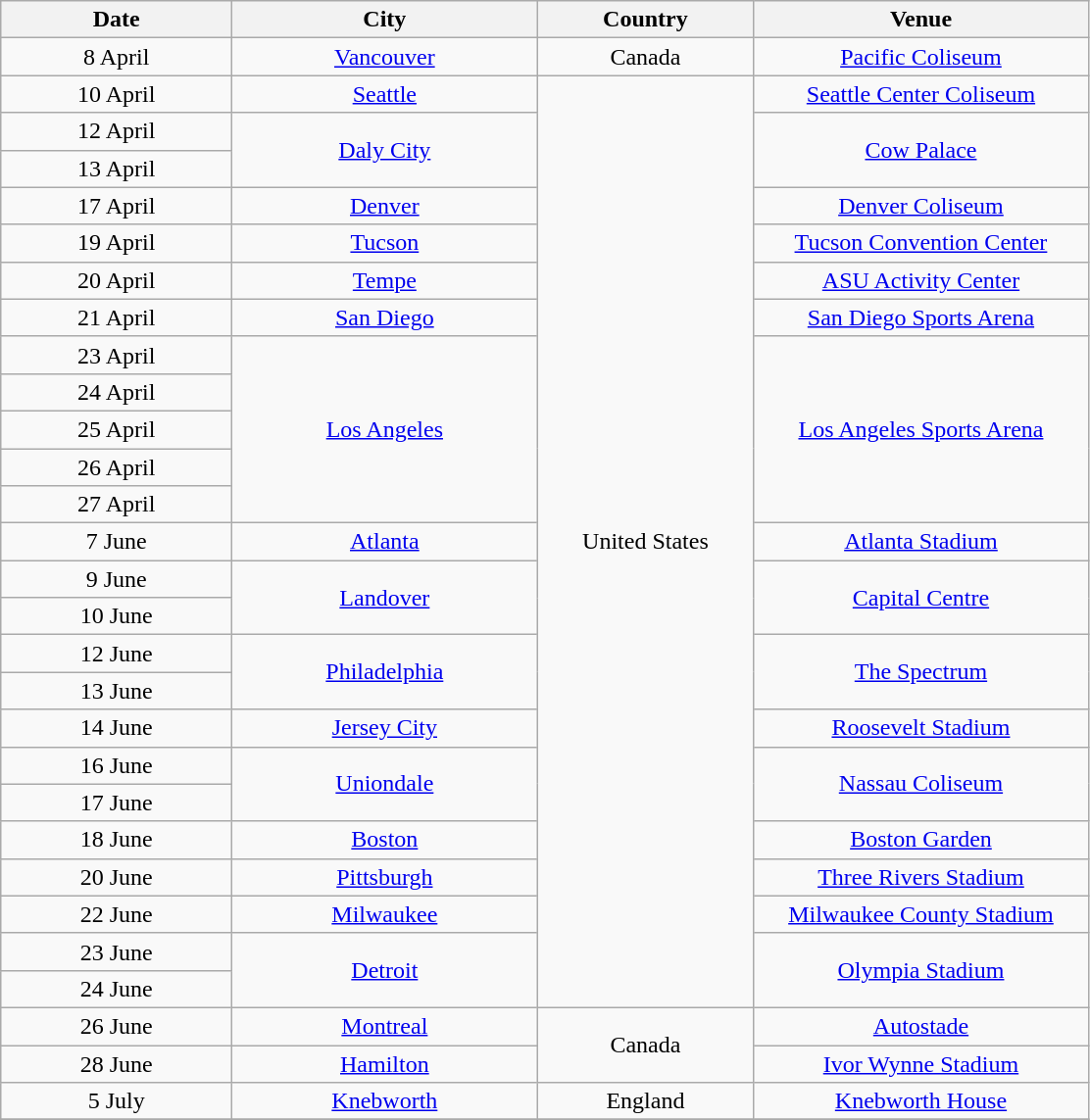<table class="wikitable" style="text-align:center;">
<tr>
<th style="width:150px;">Date</th>
<th style="width:200px;">City</th>
<th style="width:140px;">Country</th>
<th style="width:220px;">Venue</th>
</tr>
<tr>
<td>8 April</td>
<td><a href='#'>Vancouver</a></td>
<td>Canada</td>
<td><a href='#'>Pacific Coliseum</a></td>
</tr>
<tr>
<td>10 April</td>
<td><a href='#'>Seattle</a></td>
<td rowspan="25">United States</td>
<td><a href='#'>Seattle Center Coliseum</a></td>
</tr>
<tr>
<td>12 April</td>
<td rowspan="2"><a href='#'>Daly City</a></td>
<td rowspan="2"><a href='#'>Cow Palace</a></td>
</tr>
<tr>
<td>13 April</td>
</tr>
<tr>
<td>17 April</td>
<td><a href='#'>Denver</a></td>
<td><a href='#'>Denver Coliseum</a></td>
</tr>
<tr>
<td>19 April</td>
<td><a href='#'>Tucson</a></td>
<td><a href='#'>Tucson Convention Center</a></td>
</tr>
<tr>
<td>20 April</td>
<td><a href='#'>Tempe</a></td>
<td><a href='#'>ASU Activity Center</a></td>
</tr>
<tr>
<td>21 April</td>
<td><a href='#'>San Diego</a></td>
<td><a href='#'>San Diego Sports Arena</a></td>
</tr>
<tr>
<td>23 April</td>
<td rowspan="5"><a href='#'>Los Angeles</a></td>
<td rowspan="5"><a href='#'>Los Angeles Sports Arena</a></td>
</tr>
<tr>
<td>24 April</td>
</tr>
<tr>
<td>25 April</td>
</tr>
<tr>
<td>26 April</td>
</tr>
<tr>
<td>27 April</td>
</tr>
<tr>
<td>7 June</td>
<td><a href='#'>Atlanta</a></td>
<td><a href='#'>Atlanta Stadium</a></td>
</tr>
<tr>
<td>9 June</td>
<td rowspan="2"><a href='#'>Landover</a></td>
<td rowspan="2"><a href='#'>Capital Centre</a></td>
</tr>
<tr>
<td>10 June</td>
</tr>
<tr>
<td>12 June</td>
<td rowspan="2"><a href='#'>Philadelphia</a></td>
<td rowspan="2"><a href='#'>The Spectrum</a></td>
</tr>
<tr>
<td>13 June</td>
</tr>
<tr>
<td>14 June</td>
<td><a href='#'>Jersey City</a></td>
<td><a href='#'>Roosevelt Stadium</a></td>
</tr>
<tr>
<td>16 June</td>
<td rowspan="2"><a href='#'>Uniondale</a></td>
<td rowspan="2"><a href='#'>Nassau Coliseum</a></td>
</tr>
<tr>
<td>17 June</td>
</tr>
<tr>
<td>18 June</td>
<td><a href='#'>Boston</a></td>
<td><a href='#'>Boston Garden</a></td>
</tr>
<tr>
<td>20 June</td>
<td><a href='#'>Pittsburgh</a></td>
<td><a href='#'>Three Rivers Stadium</a></td>
</tr>
<tr>
<td>22 June</td>
<td><a href='#'>Milwaukee</a></td>
<td><a href='#'>Milwaukee County Stadium</a></td>
</tr>
<tr>
<td>23 June</td>
<td rowspan="2"><a href='#'>Detroit</a></td>
<td rowspan="2"><a href='#'>Olympia Stadium</a></td>
</tr>
<tr>
<td>24 June</td>
</tr>
<tr>
<td>26 June</td>
<td><a href='#'>Montreal</a></td>
<td rowspan="2">Canada</td>
<td><a href='#'>Autostade</a></td>
</tr>
<tr>
<td>28 June</td>
<td><a href='#'>Hamilton</a></td>
<td><a href='#'>Ivor Wynne Stadium</a></td>
</tr>
<tr>
<td>5 July</td>
<td><a href='#'>Knebworth</a></td>
<td>England</td>
<td><a href='#'>Knebworth House</a></td>
</tr>
<tr>
</tr>
</table>
